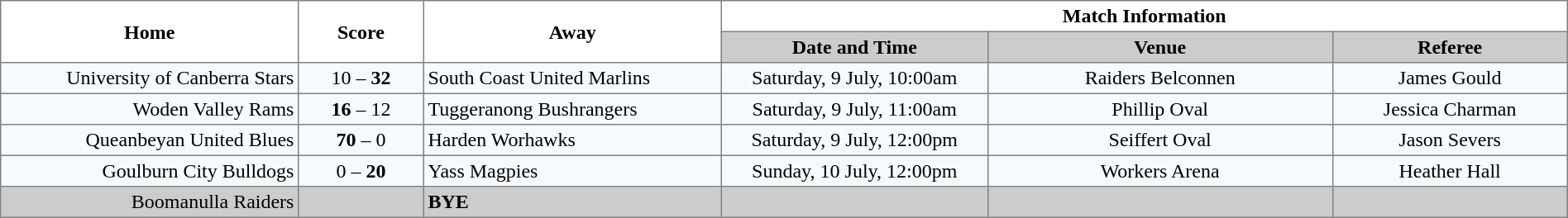<table border="1" cellpadding="3" cellspacing="0" width="100%" style="border-collapse:collapse;  text-align:center;">
<tr>
<th rowspan="2" width="19%">Home</th>
<th rowspan="2" width="8%">Score</th>
<th rowspan="2" width="19%">Away</th>
<th colspan="3">Match Information</th>
</tr>
<tr style="background:#CCCCCC">
<th width="17%">Date and Time</th>
<th width="22%">Venue</th>
<th width="50%">Referee</th>
</tr>
<tr style="text-align:center; background:#f5faff;">
<td align="right">University of Canberra Stars </td>
<td>10 – <strong>32</strong></td>
<td align="left"> South Coast United Marlins</td>
<td>Saturday, 9 July, 10:00am</td>
<td>Raiders Belconnen</td>
<td>James Gould</td>
</tr>
<tr style="text-align:center; background:#f5faff;">
<td align="right">Woden Valley Rams </td>
<td><strong>16</strong> – 12</td>
<td align="left"> Tuggeranong Bushrangers</td>
<td>Saturday, 9 July, 11:00am</td>
<td>Phillip Oval</td>
<td>Jessica Charman</td>
</tr>
<tr style="text-align:center; background:#f5faff;">
<td align="right">Queanbeyan United Blues </td>
<td><strong>70</strong> – 0</td>
<td align="left"> Harden Worhawks</td>
<td>Saturday, 9 July, 12:00pm</td>
<td>Seiffert Oval</td>
<td>Jason Severs</td>
</tr>
<tr style="text-align:center; background:#f5faff;">
<td align="right">Goulburn City Bulldogs </td>
<td>0 – <strong>20</strong></td>
<td align="left"> Yass Magpies</td>
<td>Sunday, 10 July, 12:00pm</td>
<td>Workers Arena</td>
<td>Heather Hall</td>
</tr>
<tr style="text-align:center; background:#CCCCCC;">
<td align="right">Boomanulla Raiders </td>
<td></td>
<td align="left"><strong>BYE</strong></td>
<td></td>
<td></td>
<td></td>
</tr>
</table>
